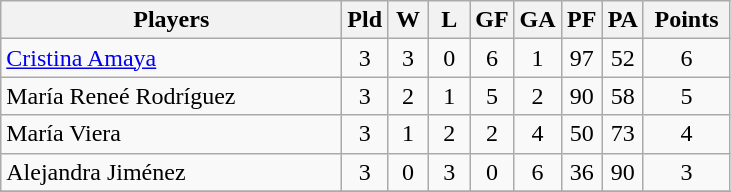<table class=wikitable style="text-align:center">
<tr>
<th width=220>Players</th>
<th width=20>Pld</th>
<th width=20>W</th>
<th width=20>L</th>
<th width=20>GF</th>
<th width=20>GA</th>
<th width=20>PF</th>
<th width=20>PA</th>
<th width=50>Points</th>
</tr>
<tr>
<td align=left> <a href='#'>Cristina Amaya</a></td>
<td>3</td>
<td>3</td>
<td>0</td>
<td>6</td>
<td>1</td>
<td>97</td>
<td>52</td>
<td>6</td>
</tr>
<tr>
<td align=left> María Reneé Rodríguez</td>
<td>3</td>
<td>2</td>
<td>1</td>
<td>5</td>
<td>2</td>
<td>90</td>
<td>58</td>
<td>5</td>
</tr>
<tr>
<td align=left> María Viera</td>
<td>3</td>
<td>1</td>
<td>2</td>
<td>2</td>
<td>4</td>
<td>50</td>
<td>73</td>
<td>4</td>
</tr>
<tr>
<td align=left> Alejandra Jiménez</td>
<td>3</td>
<td>0</td>
<td>3</td>
<td>0</td>
<td>6</td>
<td>36</td>
<td>90</td>
<td>3</td>
</tr>
<tr>
</tr>
</table>
